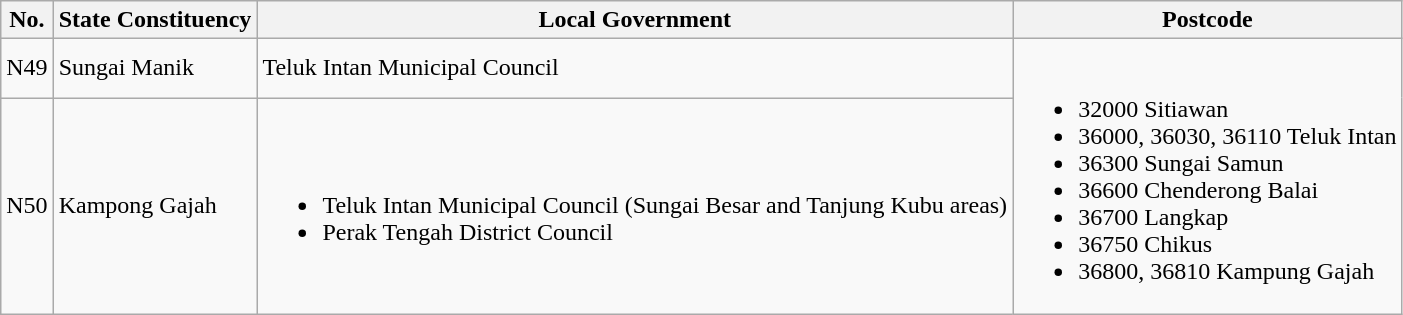<table class="wikitable">
<tr>
<th>No.</th>
<th>State Constituency</th>
<th>Local Government</th>
<th>Postcode</th>
</tr>
<tr>
<td>N49</td>
<td>Sungai Manik</td>
<td>Teluk Intan Municipal Council</td>
<td rowspan="2"><br><ul><li>32000 Sitiawan</li><li>36000, 36030, 36110 Teluk Intan</li><li>36300 Sungai Samun</li><li>36600 Chenderong Balai</li><li>36700 Langkap</li><li>36750 Chikus</li><li>36800, 36810 Kampung Gajah</li></ul></td>
</tr>
<tr>
<td>N50</td>
<td>Kampong Gajah</td>
<td><br><ul><li>Teluk Intan Municipal Council (Sungai Besar and Tanjung Kubu areas)</li><li>Perak Tengah District Council</li></ul></td>
</tr>
</table>
